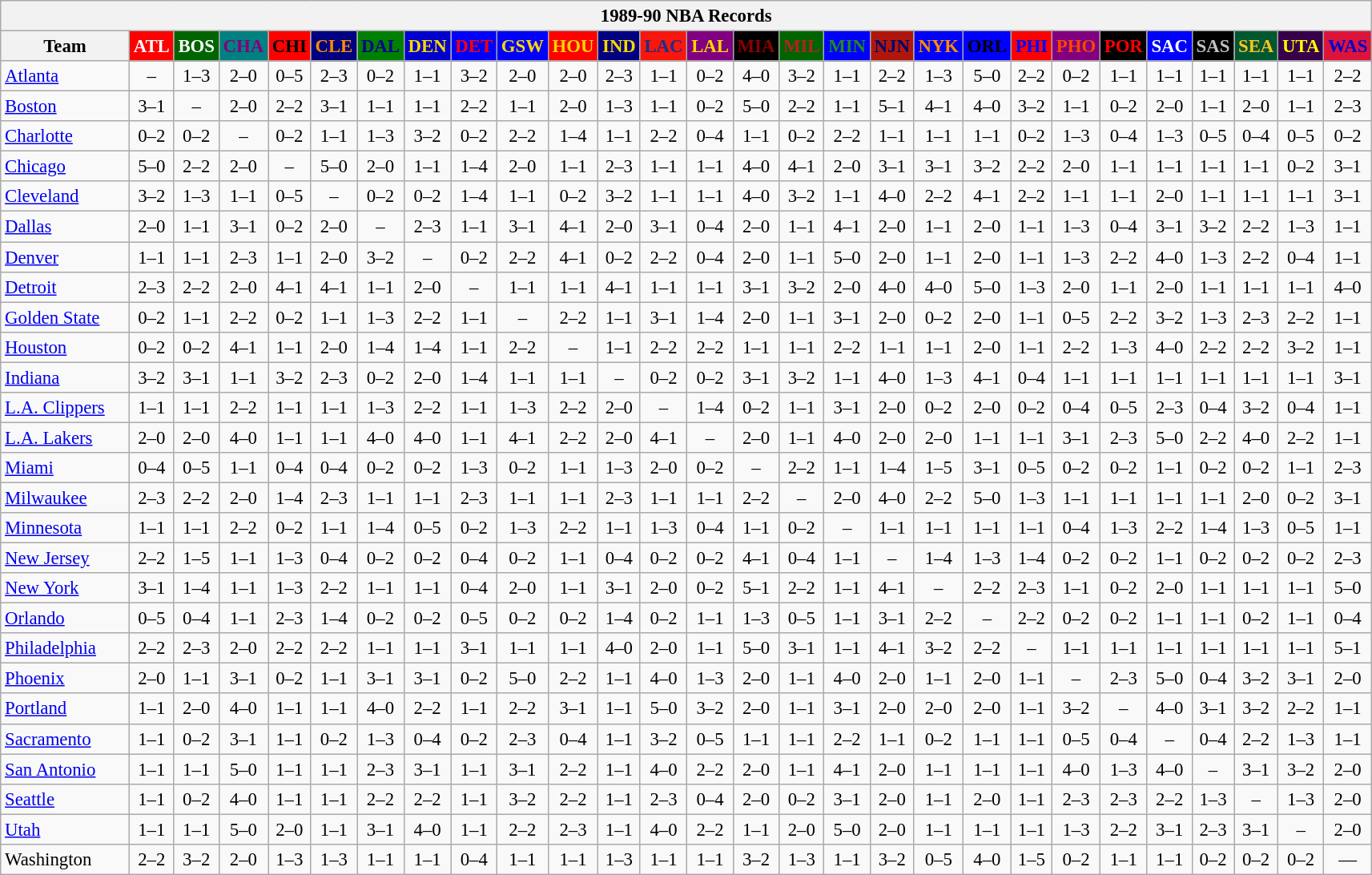<table class="wikitable" style="font-size:95%; text-align:center;">
<tr>
<th colspan=28>1989-90 NBA Records</th>
</tr>
<tr>
<th width=100>Team</th>
<th style="background:#FF0000;color:#FFFFFF;width=35">ATL</th>
<th style="background:#006400;color:#FFFFFF;width=35">BOS</th>
<th style="background:#008080;color:#800080;width=35">CHA</th>
<th style="background:#FF0000;color:#000000;width=35">CHI</th>
<th style="background:#000080;color:#FF8C00;width=35">CLE</th>
<th style="background:#008000;color:#00008B;width=35">DAL</th>
<th style="background:#0000CD;color:#FFD700;width=35">DEN</th>
<th style="background:#0000FF;color:#FF0000;width=35">DET</th>
<th style="background:#0000FF;color:#FFD700;width=35">GSW</th>
<th style="background:#FF0000;color:#FFD700;width=35">HOU</th>
<th style="background:#000080;color:#FFD700;width=35">IND</th>
<th style="background:#F9160D;color:#1A2E8B;width=35">LAC</th>
<th style="background:#800080;color:#FFD700;width=35">LAL</th>
<th style="background:#000000;color:#8B0000;width=35">MIA</th>
<th style="background:#006400;color:#B22222;width=35">MIL</th>
<th style="background:#0000FF;color:#228B22;width=35">MIN</th>
<th style="background:#B0170C;color:#00056D;width=35">NJN</th>
<th style="background:#0000FF;color:#FF8C00;width=35">NYK</th>
<th style="background:#0000FF;color:#000000;width=35">ORL</th>
<th style="background:#FF0000;color:#0000FF;width=35">PHI</th>
<th style="background:#800080;color:#FF4500;width=35">PHO</th>
<th style="background:#000000;color:#FF0000;width=35">POR</th>
<th style="background:#0000FF;color:#FFFFFF;width=35">SAC</th>
<th style="background:#000000;color:#C0C0C0;width=35">SAS</th>
<th style="background:#005831;color:#FFC322;width=35">SEA</th>
<th style="background:#36004A;color:#FFFF00;width=35">UTA</th>
<th style="background:#DC143C;color:#0000CD;width=35">WAS</th>
</tr>
<tr>
<td style="text-align:left;"><a href='#'>Atlanta</a></td>
<td>–</td>
<td>1–3</td>
<td>2–0</td>
<td>0–5</td>
<td>2–3</td>
<td>0–2</td>
<td>1–1</td>
<td>3–2</td>
<td>2–0</td>
<td>2–0</td>
<td>2–3</td>
<td>1–1</td>
<td>0–2</td>
<td>4–0</td>
<td>3–2</td>
<td>1–1</td>
<td>2–2</td>
<td>1–3</td>
<td>5–0</td>
<td>2–2</td>
<td>0–2</td>
<td>1–1</td>
<td>1–1</td>
<td>1–1</td>
<td>1–1</td>
<td>1–1</td>
<td>2–2</td>
</tr>
<tr>
<td style="text-align:left;"><a href='#'>Boston</a></td>
<td>3–1</td>
<td>–</td>
<td>2–0</td>
<td>2–2</td>
<td>3–1</td>
<td>1–1</td>
<td>1–1</td>
<td>2–2</td>
<td>1–1</td>
<td>2–0</td>
<td>1–3</td>
<td>1–1</td>
<td>0–2</td>
<td>5–0</td>
<td>2–2</td>
<td>1–1</td>
<td>5–1</td>
<td>4–1</td>
<td>4–0</td>
<td>3–2</td>
<td>1–1</td>
<td>0–2</td>
<td>2–0</td>
<td>1–1</td>
<td>2–0</td>
<td>1–1</td>
<td>2–3</td>
</tr>
<tr>
<td style="text-align:left;"><a href='#'>Charlotte</a></td>
<td>0–2</td>
<td>0–2</td>
<td>–</td>
<td>0–2</td>
<td>1–1</td>
<td>1–3</td>
<td>3–2</td>
<td>0–2</td>
<td>2–2</td>
<td>1–4</td>
<td>1–1</td>
<td>2–2</td>
<td>0–4</td>
<td>1–1</td>
<td>0–2</td>
<td>2–2</td>
<td>1–1</td>
<td>1–1</td>
<td>1–1</td>
<td>0–2</td>
<td>1–3</td>
<td>0–4</td>
<td>1–3</td>
<td>0–5</td>
<td>0–4</td>
<td>0–5</td>
<td>0–2</td>
</tr>
<tr>
<td style="text-align:left;"><a href='#'>Chicago</a></td>
<td>5–0</td>
<td>2–2</td>
<td>2–0</td>
<td>–</td>
<td>5–0</td>
<td>2–0</td>
<td>1–1</td>
<td>1–4</td>
<td>2–0</td>
<td>1–1</td>
<td>2–3</td>
<td>1–1</td>
<td>1–1</td>
<td>4–0</td>
<td>4–1</td>
<td>2–0</td>
<td>3–1</td>
<td>3–1</td>
<td>3–2</td>
<td>2–2</td>
<td>2–0</td>
<td>1–1</td>
<td>1–1</td>
<td>1–1</td>
<td>1–1</td>
<td>0–2</td>
<td>3–1</td>
</tr>
<tr>
<td style="text-align:left;"><a href='#'>Cleveland</a></td>
<td>3–2</td>
<td>1–3</td>
<td>1–1</td>
<td>0–5</td>
<td>–</td>
<td>0–2</td>
<td>0–2</td>
<td>1–4</td>
<td>1–1</td>
<td>0–2</td>
<td>3–2</td>
<td>1–1</td>
<td>1–1</td>
<td>4–0</td>
<td>3–2</td>
<td>1–1</td>
<td>4–0</td>
<td>2–2</td>
<td>4–1</td>
<td>2–2</td>
<td>1–1</td>
<td>1–1</td>
<td>2–0</td>
<td>1–1</td>
<td>1–1</td>
<td>1–1</td>
<td>3–1</td>
</tr>
<tr>
<td style="text-align:left;"><a href='#'>Dallas</a></td>
<td>2–0</td>
<td>1–1</td>
<td>3–1</td>
<td>0–2</td>
<td>2–0</td>
<td>–</td>
<td>2–3</td>
<td>1–1</td>
<td>3–1</td>
<td>4–1</td>
<td>2–0</td>
<td>3–1</td>
<td>0–4</td>
<td>2–0</td>
<td>1–1</td>
<td>4–1</td>
<td>2–0</td>
<td>1–1</td>
<td>2–0</td>
<td>1–1</td>
<td>1–3</td>
<td>0–4</td>
<td>3–1</td>
<td>3–2</td>
<td>2–2</td>
<td>1–3</td>
<td>1–1</td>
</tr>
<tr>
<td style="text-align:left;"><a href='#'>Denver</a></td>
<td>1–1</td>
<td>1–1</td>
<td>2–3</td>
<td>1–1</td>
<td>2–0</td>
<td>3–2</td>
<td>–</td>
<td>0–2</td>
<td>2–2</td>
<td>4–1</td>
<td>0–2</td>
<td>2–2</td>
<td>0–4</td>
<td>2–0</td>
<td>1–1</td>
<td>5–0</td>
<td>2–0</td>
<td>1–1</td>
<td>2–0</td>
<td>1–1</td>
<td>1–3</td>
<td>2–2</td>
<td>4–0</td>
<td>1–3</td>
<td>2–2</td>
<td>0–4</td>
<td>1–1</td>
</tr>
<tr>
<td style="text-align:left;"><a href='#'>Detroit</a></td>
<td>2–3</td>
<td>2–2</td>
<td>2–0</td>
<td>4–1</td>
<td>4–1</td>
<td>1–1</td>
<td>2–0</td>
<td>–</td>
<td>1–1</td>
<td>1–1</td>
<td>4–1</td>
<td>1–1</td>
<td>1–1</td>
<td>3–1</td>
<td>3–2</td>
<td>2–0</td>
<td>4–0</td>
<td>4–0</td>
<td>5–0</td>
<td>1–3</td>
<td>2–0</td>
<td>1–1</td>
<td>2–0</td>
<td>1–1</td>
<td>1–1</td>
<td>1–1</td>
<td>4–0</td>
</tr>
<tr>
<td style="text-align:left;"><a href='#'>Golden State</a></td>
<td>0–2</td>
<td>1–1</td>
<td>2–2</td>
<td>0–2</td>
<td>1–1</td>
<td>1–3</td>
<td>2–2</td>
<td>1–1</td>
<td>–</td>
<td>2–2</td>
<td>1–1</td>
<td>3–1</td>
<td>1–4</td>
<td>2–0</td>
<td>1–1</td>
<td>3–1</td>
<td>2–0</td>
<td>0–2</td>
<td>2–0</td>
<td>1–1</td>
<td>0–5</td>
<td>2–2</td>
<td>3–2</td>
<td>1–3</td>
<td>2–3</td>
<td>2–2</td>
<td>1–1</td>
</tr>
<tr>
<td style="text-align:left;"><a href='#'>Houston</a></td>
<td>0–2</td>
<td>0–2</td>
<td>4–1</td>
<td>1–1</td>
<td>2–0</td>
<td>1–4</td>
<td>1–4</td>
<td>1–1</td>
<td>2–2</td>
<td>–</td>
<td>1–1</td>
<td>2–2</td>
<td>2–2</td>
<td>1–1</td>
<td>1–1</td>
<td>2–2</td>
<td>1–1</td>
<td>1–1</td>
<td>2–0</td>
<td>1–1</td>
<td>2–2</td>
<td>1–3</td>
<td>4–0</td>
<td>2–2</td>
<td>2–2</td>
<td>3–2</td>
<td>1–1</td>
</tr>
<tr>
<td style="text-align:left;"><a href='#'>Indiana</a></td>
<td>3–2</td>
<td>3–1</td>
<td>1–1</td>
<td>3–2</td>
<td>2–3</td>
<td>0–2</td>
<td>2–0</td>
<td>1–4</td>
<td>1–1</td>
<td>1–1</td>
<td>–</td>
<td>0–2</td>
<td>0–2</td>
<td>3–1</td>
<td>3–2</td>
<td>1–1</td>
<td>4–0</td>
<td>1–3</td>
<td>4–1</td>
<td>0–4</td>
<td>1–1</td>
<td>1–1</td>
<td>1–1</td>
<td>1–1</td>
<td>1–1</td>
<td>1–1</td>
<td>3–1</td>
</tr>
<tr>
<td style="text-align:left;"><a href='#'>L.A. Clippers</a></td>
<td>1–1</td>
<td>1–1</td>
<td>2–2</td>
<td>1–1</td>
<td>1–1</td>
<td>1–3</td>
<td>2–2</td>
<td>1–1</td>
<td>1–3</td>
<td>2–2</td>
<td>2–0</td>
<td>–</td>
<td>1–4</td>
<td>0–2</td>
<td>1–1</td>
<td>3–1</td>
<td>2–0</td>
<td>0–2</td>
<td>2–0</td>
<td>0–2</td>
<td>0–4</td>
<td>0–5</td>
<td>2–3</td>
<td>0–4</td>
<td>3–2</td>
<td>0–4</td>
<td>1–1</td>
</tr>
<tr>
<td style="text-align:left;"><a href='#'>L.A. Lakers</a></td>
<td>2–0</td>
<td>2–0</td>
<td>4–0</td>
<td>1–1</td>
<td>1–1</td>
<td>4–0</td>
<td>4–0</td>
<td>1–1</td>
<td>4–1</td>
<td>2–2</td>
<td>2–0</td>
<td>4–1</td>
<td>–</td>
<td>2–0</td>
<td>1–1</td>
<td>4–0</td>
<td>2–0</td>
<td>2–0</td>
<td>1–1</td>
<td>1–1</td>
<td>3–1</td>
<td>2–3</td>
<td>5–0</td>
<td>2–2</td>
<td>4–0</td>
<td>2–2</td>
<td>1–1</td>
</tr>
<tr>
<td style="text-align:left;"><a href='#'>Miami</a></td>
<td>0–4</td>
<td>0–5</td>
<td>1–1</td>
<td>0–4</td>
<td>0–4</td>
<td>0–2</td>
<td>0–2</td>
<td>1–3</td>
<td>0–2</td>
<td>1–1</td>
<td>1–3</td>
<td>2–0</td>
<td>0–2</td>
<td>–</td>
<td>2–2</td>
<td>1–1</td>
<td>1–4</td>
<td>1–5</td>
<td>3–1</td>
<td>0–5</td>
<td>0–2</td>
<td>0–2</td>
<td>1–1</td>
<td>0–2</td>
<td>0–2</td>
<td>1–1</td>
<td>2–3</td>
</tr>
<tr>
<td style="text-align:left;"><a href='#'>Milwaukee</a></td>
<td>2–3</td>
<td>2–2</td>
<td>2–0</td>
<td>1–4</td>
<td>2–3</td>
<td>1–1</td>
<td>1–1</td>
<td>2–3</td>
<td>1–1</td>
<td>1–1</td>
<td>2–3</td>
<td>1–1</td>
<td>1–1</td>
<td>2–2</td>
<td>–</td>
<td>2–0</td>
<td>4–0</td>
<td>2–2</td>
<td>5–0</td>
<td>1–3</td>
<td>1–1</td>
<td>1–1</td>
<td>1–1</td>
<td>1–1</td>
<td>2–0</td>
<td>0–2</td>
<td>3–1</td>
</tr>
<tr>
<td style="text-align:left;"><a href='#'>Minnesota</a></td>
<td>1–1</td>
<td>1–1</td>
<td>2–2</td>
<td>0–2</td>
<td>1–1</td>
<td>1–4</td>
<td>0–5</td>
<td>0–2</td>
<td>1–3</td>
<td>2–2</td>
<td>1–1</td>
<td>1–3</td>
<td>0–4</td>
<td>1–1</td>
<td>0–2</td>
<td>–</td>
<td>1–1</td>
<td>1–1</td>
<td>1–1</td>
<td>1–1</td>
<td>0–4</td>
<td>1–3</td>
<td>2–2</td>
<td>1–4</td>
<td>1–3</td>
<td>0–5</td>
<td>1–1</td>
</tr>
<tr>
<td style="text-align:left;"><a href='#'>New Jersey</a></td>
<td>2–2</td>
<td>1–5</td>
<td>1–1</td>
<td>1–3</td>
<td>0–4</td>
<td>0–2</td>
<td>0–2</td>
<td>0–4</td>
<td>0–2</td>
<td>1–1</td>
<td>0–4</td>
<td>0–2</td>
<td>0–2</td>
<td>4–1</td>
<td>0–4</td>
<td>1–1</td>
<td>–</td>
<td>1–4</td>
<td>1–3</td>
<td>1–4</td>
<td>0–2</td>
<td>0–2</td>
<td>1–1</td>
<td>0–2</td>
<td>0–2</td>
<td>0–2</td>
<td>2–3</td>
</tr>
<tr>
<td style="text-align:left;"><a href='#'>New York</a></td>
<td>3–1</td>
<td>1–4</td>
<td>1–1</td>
<td>1–3</td>
<td>2–2</td>
<td>1–1</td>
<td>1–1</td>
<td>0–4</td>
<td>2–0</td>
<td>1–1</td>
<td>3–1</td>
<td>2–0</td>
<td>0–2</td>
<td>5–1</td>
<td>2–2</td>
<td>1–1</td>
<td>4–1</td>
<td>–</td>
<td>2–2</td>
<td>2–3</td>
<td>1–1</td>
<td>0–2</td>
<td>2–0</td>
<td>1–1</td>
<td>1–1</td>
<td>1–1</td>
<td>5–0</td>
</tr>
<tr>
<td style="text-align:left;"><a href='#'>Orlando</a></td>
<td>0–5</td>
<td>0–4</td>
<td>1–1</td>
<td>2–3</td>
<td>1–4</td>
<td>0–2</td>
<td>0–2</td>
<td>0–5</td>
<td>0–2</td>
<td>0–2</td>
<td>1–4</td>
<td>0–2</td>
<td>1–1</td>
<td>1–3</td>
<td>0–5</td>
<td>1–1</td>
<td>3–1</td>
<td>2–2</td>
<td>–</td>
<td>2–2</td>
<td>0–2</td>
<td>0–2</td>
<td>1–1</td>
<td>1–1</td>
<td>0–2</td>
<td>1–1</td>
<td>0–4</td>
</tr>
<tr>
<td style="text-align:left;"><a href='#'>Philadelphia</a></td>
<td>2–2</td>
<td>2–3</td>
<td>2–0</td>
<td>2–2</td>
<td>2–2</td>
<td>1–1</td>
<td>1–1</td>
<td>3–1</td>
<td>1–1</td>
<td>1–1</td>
<td>4–0</td>
<td>2–0</td>
<td>1–1</td>
<td>5–0</td>
<td>3–1</td>
<td>1–1</td>
<td>4–1</td>
<td>3–2</td>
<td>2–2</td>
<td>–</td>
<td>1–1</td>
<td>1–1</td>
<td>1–1</td>
<td>1–1</td>
<td>1–1</td>
<td>1–1</td>
<td>5–1</td>
</tr>
<tr>
<td style="text-align:left;"><a href='#'>Phoenix</a></td>
<td>2–0</td>
<td>1–1</td>
<td>3–1</td>
<td>0–2</td>
<td>1–1</td>
<td>3–1</td>
<td>3–1</td>
<td>0–2</td>
<td>5–0</td>
<td>2–2</td>
<td>1–1</td>
<td>4–0</td>
<td>1–3</td>
<td>2–0</td>
<td>1–1</td>
<td>4–0</td>
<td>2–0</td>
<td>1–1</td>
<td>2–0</td>
<td>1–1</td>
<td>–</td>
<td>2–3</td>
<td>5–0</td>
<td>0–4</td>
<td>3–2</td>
<td>3–1</td>
<td>2–0</td>
</tr>
<tr>
<td style="text-align:left;"><a href='#'>Portland</a></td>
<td>1–1</td>
<td>2–0</td>
<td>4–0</td>
<td>1–1</td>
<td>1–1</td>
<td>4–0</td>
<td>2–2</td>
<td>1–1</td>
<td>2–2</td>
<td>3–1</td>
<td>1–1</td>
<td>5–0</td>
<td>3–2</td>
<td>2–0</td>
<td>1–1</td>
<td>3–1</td>
<td>2–0</td>
<td>2–0</td>
<td>2–0</td>
<td>1–1</td>
<td>3–2</td>
<td>–</td>
<td>4–0</td>
<td>3–1</td>
<td>3–2</td>
<td>2–2</td>
<td>1–1</td>
</tr>
<tr>
<td style="text-align:left;"><a href='#'>Sacramento</a></td>
<td>1–1</td>
<td>0–2</td>
<td>3–1</td>
<td>1–1</td>
<td>0–2</td>
<td>1–3</td>
<td>0–4</td>
<td>0–2</td>
<td>2–3</td>
<td>0–4</td>
<td>1–1</td>
<td>3–2</td>
<td>0–5</td>
<td>1–1</td>
<td>1–1</td>
<td>2–2</td>
<td>1–1</td>
<td>0–2</td>
<td>1–1</td>
<td>1–1</td>
<td>0–5</td>
<td>0–4</td>
<td>–</td>
<td>0–4</td>
<td>2–2</td>
<td>1–3</td>
<td>1–1</td>
</tr>
<tr>
<td style="text-align:left;"><a href='#'>San Antonio</a></td>
<td>1–1</td>
<td>1–1</td>
<td>5–0</td>
<td>1–1</td>
<td>1–1</td>
<td>2–3</td>
<td>3–1</td>
<td>1–1</td>
<td>3–1</td>
<td>2–2</td>
<td>1–1</td>
<td>4–0</td>
<td>2–2</td>
<td>2–0</td>
<td>1–1</td>
<td>4–1</td>
<td>2–0</td>
<td>1–1</td>
<td>1–1</td>
<td>1–1</td>
<td>4–0</td>
<td>1–3</td>
<td>4–0</td>
<td>–</td>
<td>3–1</td>
<td>3–2</td>
<td>2–0</td>
</tr>
<tr>
<td style="text-align:left;"><a href='#'>Seattle</a></td>
<td>1–1</td>
<td>0–2</td>
<td>4–0</td>
<td>1–1</td>
<td>1–1</td>
<td>2–2</td>
<td>2–2</td>
<td>1–1</td>
<td>3–2</td>
<td>2–2</td>
<td>1–1</td>
<td>2–3</td>
<td>0–4</td>
<td>2–0</td>
<td>0–2</td>
<td>3–1</td>
<td>2–0</td>
<td>1–1</td>
<td>2–0</td>
<td>1–1</td>
<td>2–3</td>
<td>2–3</td>
<td>2–2</td>
<td>1–3</td>
<td>–</td>
<td>1–3</td>
<td>2–0</td>
</tr>
<tr>
<td style="text-align:left;"><a href='#'>Utah</a></td>
<td>1–1</td>
<td>1–1</td>
<td>5–0</td>
<td>2–0</td>
<td>1–1</td>
<td>3–1</td>
<td>4–0</td>
<td>1–1</td>
<td>2–2</td>
<td>2–3</td>
<td>1–1</td>
<td>4–0</td>
<td>2–2</td>
<td>1–1</td>
<td>2–0</td>
<td>5–0</td>
<td>2–0</td>
<td>1–1</td>
<td>1–1</td>
<td>1–1</td>
<td>1–3</td>
<td>2–2</td>
<td>3–1</td>
<td>2–3</td>
<td>3–1</td>
<td>–</td>
<td>2–0</td>
</tr>
<tr>
<td style="text-align:left;">Washington</td>
<td>2–2</td>
<td>3–2</td>
<td>2–0</td>
<td>1–3</td>
<td>1–3</td>
<td>1–1</td>
<td>1–1</td>
<td>0–4</td>
<td>1–1</td>
<td>1–1</td>
<td>1–3</td>
<td>1–1</td>
<td>1–1</td>
<td>3–2</td>
<td>1–3</td>
<td>1–1</td>
<td>3–2</td>
<td>0–5</td>
<td>4–0</td>
<td>1–5</td>
<td>0–2</td>
<td>1–1</td>
<td>1–1</td>
<td>0–2</td>
<td>0–2</td>
<td>0–2</td>
<td>—</td>
</tr>
</table>
